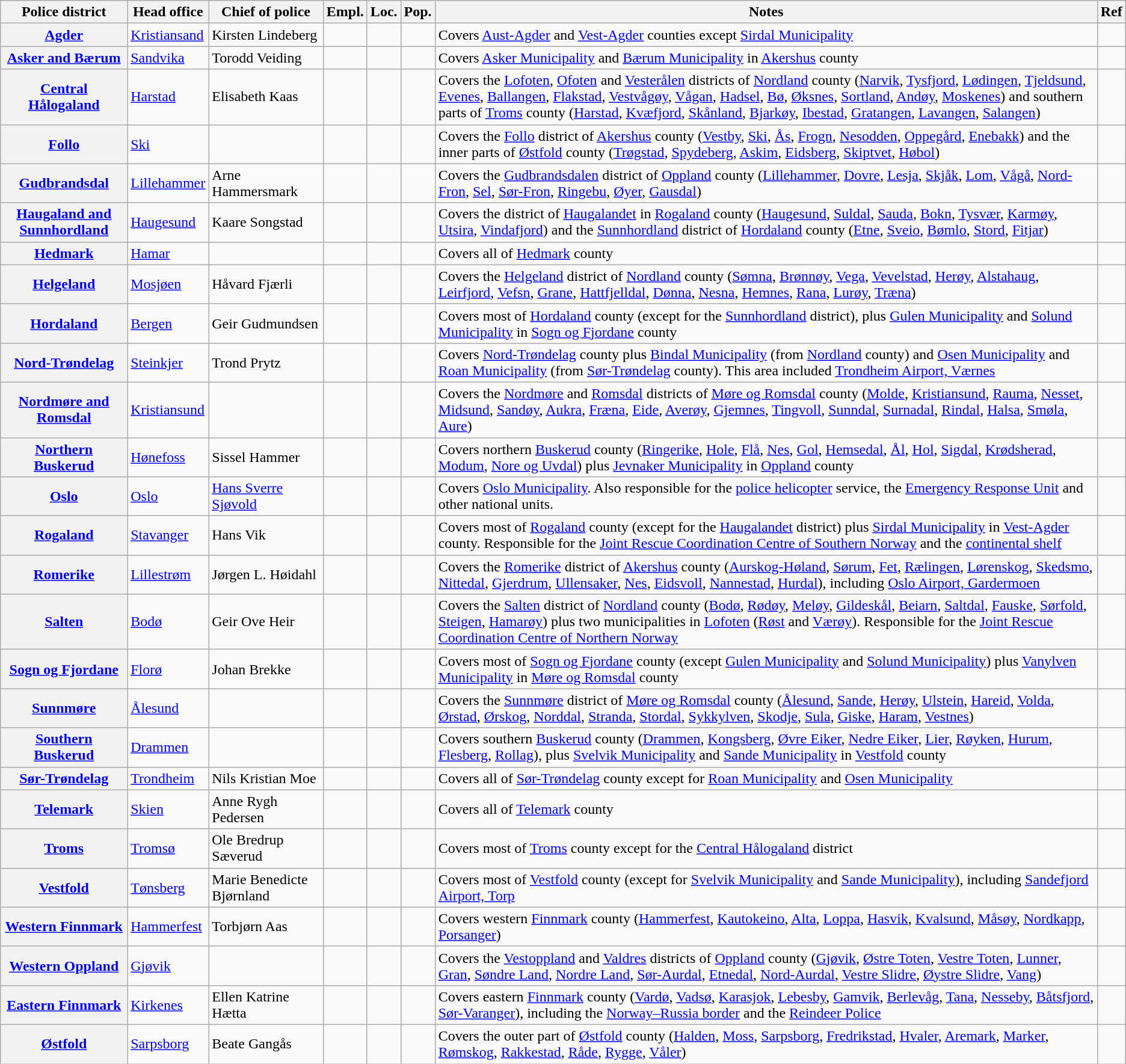<table class="wikitable sortable plainrowheaders">
<tr>
<th scope=col>Police district</th>
<th scope=col>Head office</th>
<th scope=col>Chief of police</th>
<th scope=col>Empl.</th>
<th scope=col>Loc.</th>
<th scope=col>Pop.</th>
<th scope=col>Notes</th>
<th scope=col class=unsortable>Ref</th>
</tr>
<tr>
<th scope=row><a href='#'>Agder</a></th>
<td><a href='#'>Kristiansand</a></td>
<td>Kirsten Lindeberg</td>
<td align=right></td>
<td align=right></td>
<td align=right></td>
<td>Covers <a href='#'>Aust-Agder</a> and <a href='#'>Vest-Agder</a> counties except <a href='#'>Sirdal Municipality</a></td>
<td align=center></td>
</tr>
<tr>
<th scope=row><a href='#'>Asker and Bærum</a></th>
<td><a href='#'>Sandvika</a></td>
<td>Torodd Veiding</td>
<td align=right></td>
<td align=right></td>
<td align=right></td>
<td>Covers <a href='#'>Asker Municipality</a> and <a href='#'>Bærum Municipality</a> in <a href='#'>Akershus</a> county</td>
<td align=center></td>
</tr>
<tr>
<th scope=row><a href='#'>Central Hålogaland</a></th>
<td><a href='#'>Harstad</a></td>
<td>Elisabeth Kaas</td>
<td align=right></td>
<td align=right></td>
<td align=right></td>
<td>Covers the <a href='#'>Lofoten</a>, <a href='#'>Ofoten</a> and <a href='#'>Vesterålen</a> districts of <a href='#'>Nordland</a> county (<a href='#'>Narvik</a>, <a href='#'>Tysfjord</a>, <a href='#'>Lødingen</a>, <a href='#'>Tjeldsund</a>, <a href='#'>Evenes</a>, <a href='#'>Ballangen</a>, <a href='#'>Flakstad</a>, <a href='#'>Vestvågøy</a>, <a href='#'>Vågan</a>, <a href='#'>Hadsel</a>, <a href='#'>Bø</a>, <a href='#'>Øksnes</a>, <a href='#'>Sortland</a>, <a href='#'>Andøy</a>, <a href='#'>Moskenes</a>) and southern parts of <a href='#'>Troms</a> county (<a href='#'>Harstad</a>, <a href='#'>Kvæfjord</a>, <a href='#'>Skånland</a>, <a href='#'>Bjarkøy</a>, <a href='#'>Ibestad</a>, <a href='#'>Gratangen</a>, <a href='#'>Lavangen</a>, <a href='#'>Salangen</a>)</td>
<td align=center></td>
</tr>
<tr>
<th scope=row><a href='#'>Follo</a></th>
<td><a href='#'>Ski</a></td>
<td></td>
<td align=right></td>
<td align=right></td>
<td align=right></td>
<td>Covers the <a href='#'>Follo</a> district of <a href='#'>Akershus</a> county (<a href='#'>Vestby</a>, <a href='#'>Ski</a>, <a href='#'>Ås</a>, <a href='#'>Frogn</a>, <a href='#'>Nesodden</a>, <a href='#'>Oppegård</a>, <a href='#'>Enebakk</a>) and the inner parts of <a href='#'>Østfold</a> county (<a href='#'>Trøgstad</a>, <a href='#'>Spydeberg</a>, <a href='#'>Askim</a>, <a href='#'>Eidsberg</a>, <a href='#'>Skiptvet</a>, <a href='#'>Høbol</a>)</td>
<td align=center></td>
</tr>
<tr>
<th scope=row><a href='#'>Gudbrandsdal</a></th>
<td><a href='#'>Lillehammer</a></td>
<td>Arne Hammersmark</td>
<td align=right></td>
<td align=right></td>
<td align=right></td>
<td>Covers the <a href='#'>Gudbrandsdalen</a> district of <a href='#'>Oppland</a> county (<a href='#'>Lillehammer</a>, <a href='#'>Dovre</a>, <a href='#'>Lesja</a>, <a href='#'>Skjåk</a>, <a href='#'>Lom</a>, <a href='#'>Vågå</a>, <a href='#'>Nord-Fron</a>, <a href='#'>Sel</a>, <a href='#'>Sør-Fron</a>, <a href='#'>Ringebu</a>, <a href='#'>Øyer</a>, <a href='#'>Gausdal</a>)</td>
<td align=center></td>
</tr>
<tr>
<th scope=row><a href='#'>Haugaland and Sunnhordland</a></th>
<td><a href='#'>Haugesund</a></td>
<td>Kaare Songstad</td>
<td align=right></td>
<td align=right></td>
<td align=right></td>
<td>Covers the district of <a href='#'>Haugalandet</a> in <a href='#'>Rogaland</a> county (<a href='#'>Haugesund</a>, <a href='#'>Suldal</a>, <a href='#'>Sauda</a>, <a href='#'>Bokn</a>, <a href='#'>Tysvær</a>, <a href='#'>Karmøy</a>, <a href='#'>Utsira</a>, <a href='#'>Vindafjord</a>) and the <a href='#'>Sunnhordland</a> district of <a href='#'>Hordaland</a> county (<a href='#'>Etne</a>, <a href='#'>Sveio</a>, <a href='#'>Bømlo</a>, <a href='#'>Stord</a>, <a href='#'>Fitjar</a>)</td>
<td align=center></td>
</tr>
<tr>
<th scope=row><a href='#'>Hedmark</a></th>
<td><a href='#'>Hamar</a></td>
<td></td>
<td align=right></td>
<td align=right></td>
<td align=right></td>
<td>Covers all of <a href='#'>Hedmark</a> county</td>
<td align=center></td>
</tr>
<tr>
<th scope=row><a href='#'>Helgeland</a></th>
<td><a href='#'>Mosjøen</a></td>
<td>Håvard Fjærli</td>
<td align=right></td>
<td align=right></td>
<td align=right></td>
<td>Covers the <a href='#'>Helgeland</a> district of <a href='#'>Nordland</a> county (<a href='#'>Sømna</a>, <a href='#'>Brønnøy</a>, <a href='#'>Vega</a>, <a href='#'>Vevelstad</a>, <a href='#'>Herøy</a>, <a href='#'>Alstahaug</a>, <a href='#'>Leirfjord</a>, <a href='#'>Vefsn</a>, <a href='#'>Grane</a>, <a href='#'>Hattfjelldal</a>, <a href='#'>Dønna</a>, <a href='#'>Nesna</a>, <a href='#'>Hemnes</a>, <a href='#'>Rana</a>, <a href='#'>Lurøy</a>, <a href='#'>Træna</a>)</td>
<td align=center></td>
</tr>
<tr>
<th scope=row><a href='#'>Hordaland</a></th>
<td><a href='#'>Bergen</a></td>
<td>Geir Gudmundsen</td>
<td align=right></td>
<td align=right></td>
<td align=right></td>
<td>Covers most of <a href='#'>Hordaland</a> county (except for the <a href='#'>Sunnhordland</a> district), plus <a href='#'>Gulen Municipality</a> and <a href='#'>Solund Municipality</a> in <a href='#'>Sogn og Fjordane</a> county</td>
<td align=center></td>
</tr>
<tr>
<th scope=row><a href='#'>Nord-Trøndelag</a></th>
<td><a href='#'>Steinkjer</a></td>
<td>Trond Prytz</td>
<td align=right></td>
<td align=right></td>
<td align=right></td>
<td>Covers <a href='#'>Nord-Trøndelag</a> county plus <a href='#'>Bindal Municipality</a> (from <a href='#'>Nordland</a> county) and <a href='#'>Osen Municipality</a> and <a href='#'>Roan Municipality</a> (from <a href='#'>Sør-Trøndelag</a> county). This area included <a href='#'>Trondheim Airport, Værnes</a></td>
<td align=center></td>
</tr>
<tr>
<th scope=row><a href='#'>Nordmøre and Romsdal</a></th>
<td><a href='#'>Kristiansund</a></td>
<td></td>
<td align=right></td>
<td align=right></td>
<td align=right></td>
<td>Covers the <a href='#'>Nordmøre</a> and <a href='#'>Romsdal</a> districts of <a href='#'>Møre og Romsdal</a> county (<a href='#'>Molde</a>, <a href='#'>Kristiansund</a>, <a href='#'>Rauma</a>, <a href='#'>Nesset</a>, <a href='#'>Midsund</a>, <a href='#'>Sandøy</a>, <a href='#'>Aukra</a>, <a href='#'>Fræna</a>, <a href='#'>Eide</a>, <a href='#'>Averøy</a>, <a href='#'>Gjemnes</a>, <a href='#'>Tingvoll</a>, <a href='#'>Sunndal</a>, <a href='#'>Surnadal</a>, <a href='#'>Rindal</a>, <a href='#'>Halsa</a>, <a href='#'>Smøla</a>, <a href='#'>Aure</a>)</td>
<td align=center></td>
</tr>
<tr>
<th scope=row><a href='#'>Northern Buskerud</a></th>
<td><a href='#'>Hønefoss</a></td>
<td>Sissel Hammer</td>
<td align=right></td>
<td align=right></td>
<td align=right></td>
<td>Covers northern <a href='#'>Buskerud</a> county (<a href='#'>Ringerike</a>, <a href='#'>Hole</a>, <a href='#'>Flå</a>, <a href='#'>Nes</a>, <a href='#'>Gol</a>, <a href='#'>Hemsedal</a>, <a href='#'>Ål</a>, <a href='#'>Hol</a>, <a href='#'>Sigdal</a>, <a href='#'>Krødsherad</a>, <a href='#'>Modum</a>, <a href='#'>Nore og Uvdal</a>) plus <a href='#'>Jevnaker Municipality</a> in <a href='#'>Oppland</a> county</td>
<td align=center></td>
</tr>
<tr>
<th scope=row><a href='#'>Oslo</a></th>
<td><a href='#'>Oslo</a></td>
<td><a href='#'>Hans Sverre Sjøvold</a></td>
<td align=right></td>
<td align=right></td>
<td align=right></td>
<td>Covers <a href='#'>Oslo Municipality</a>. Also responsible for the <a href='#'>police helicopter</a> service, the <a href='#'>Emergency Response Unit</a> and other national units.</td>
<td align=center></td>
</tr>
<tr>
<th scope=row><a href='#'>Rogaland</a></th>
<td><a href='#'>Stavanger</a></td>
<td>Hans Vik</td>
<td align=right></td>
<td align=right></td>
<td align=right></td>
<td>Covers most of <a href='#'>Rogaland</a> county (except for the <a href='#'>Haugalandet</a> district) plus <a href='#'>Sirdal Municipality</a> in <a href='#'>Vest-Agder</a> county. Responsible for the <a href='#'>Joint Rescue Coordination Centre of Southern Norway</a> and the <a href='#'>continental shelf</a></td>
<td align=center></td>
</tr>
<tr>
<th scope=row><a href='#'>Romerike</a></th>
<td><a href='#'>Lillestrøm</a></td>
<td>Jørgen L. Høidahl</td>
<td align=right></td>
<td align=right></td>
<td align=right></td>
<td>Covers the <a href='#'>Romerike</a> district of <a href='#'>Akershus</a> county (<a href='#'>Aurskog-Høland</a>, <a href='#'>Sørum</a>, <a href='#'>Fet</a>, <a href='#'>Rælingen</a>, <a href='#'>Lørenskog</a>, <a href='#'>Skedsmo</a>, <a href='#'>Nittedal</a>, <a href='#'>Gjerdrum</a>, <a href='#'>Ullensaker</a>, <a href='#'>Nes</a>, <a href='#'>Eidsvoll</a>, <a href='#'>Nannestad</a>, <a href='#'>Hurdal</a>), including <a href='#'>Oslo Airport, Gardermoen</a></td>
<td align=center></td>
</tr>
<tr>
<th scope=row><a href='#'>Salten</a></th>
<td><a href='#'>Bodø</a></td>
<td>Geir Ove Heir</td>
<td align=right></td>
<td align=right></td>
<td align=right></td>
<td>Covers the <a href='#'>Salten</a> district of <a href='#'>Nordland</a> county (<a href='#'>Bodø</a>, <a href='#'>Rødøy</a>, <a href='#'>Meløy</a>, <a href='#'>Gildeskål</a>, <a href='#'>Beiarn</a>, <a href='#'>Saltdal</a>, <a href='#'>Fauske</a>, <a href='#'>Sørfold</a>, <a href='#'>Steigen</a>, <a href='#'>Hamarøy</a>) plus two municipalities in <a href='#'>Lofoten</a> (<a href='#'>Røst</a> and <a href='#'>Værøy</a>). Responsible for the <a href='#'>Joint Rescue Coordination Centre of Northern Norway</a></td>
<td align=center></td>
</tr>
<tr>
<th scope=row><a href='#'>Sogn og Fjordane</a></th>
<td><a href='#'>Florø</a></td>
<td>Johan Brekke</td>
<td align=right></td>
<td align=right></td>
<td align=right></td>
<td>Covers most of <a href='#'>Sogn og Fjordane</a> county (except <a href='#'>Gulen Municipality</a> and <a href='#'>Solund Municipality</a>) plus <a href='#'>Vanylven Municipality</a> in <a href='#'>Møre og Romsdal</a> county</td>
<td align=center></td>
</tr>
<tr>
<th scope=row><a href='#'>Sunnmøre</a></th>
<td><a href='#'>Ålesund</a></td>
<td></td>
<td align=right></td>
<td align=right></td>
<td align=right></td>
<td>Covers the <a href='#'>Sunnmøre</a> district of <a href='#'>Møre og Romsdal</a> county (<a href='#'>Ålesund</a>, <a href='#'>Sande</a>, <a href='#'>Herøy</a>, <a href='#'>Ulstein</a>, <a href='#'>Hareid</a>, <a href='#'>Volda</a>, <a href='#'>Ørstad</a>, <a href='#'>Ørskog</a>, <a href='#'>Norddal</a>, <a href='#'>Stranda</a>, <a href='#'>Stordal</a>, <a href='#'>Sykkylven</a>, <a href='#'>Skodje</a>, <a href='#'>Sula</a>, <a href='#'>Giske</a>, <a href='#'>Haram</a>, <a href='#'>Vestnes</a>)</td>
<td align=center></td>
</tr>
<tr>
<th scope=row><a href='#'>Southern Buskerud</a></th>
<td><a href='#'>Drammen</a></td>
<td></td>
<td align=right></td>
<td align=right></td>
<td align=right></td>
<td>Covers southern <a href='#'>Buskerud</a> county (<a href='#'>Drammen</a>, <a href='#'>Kongsberg</a>, <a href='#'>Øvre Eiker</a>, <a href='#'>Nedre Eiker</a>, <a href='#'>Lier</a>, <a href='#'>Røyken</a>, <a href='#'>Hurum</a>, <a href='#'>Flesberg</a>, <a href='#'>Rollag</a>), plus <a href='#'>Svelvik Municipality</a> and <a href='#'>Sande Municipality</a> in <a href='#'>Vestfold</a> county</td>
<td align=center></td>
</tr>
<tr>
<th scope=row><a href='#'>Sør-Trøndelag</a></th>
<td><a href='#'>Trondheim</a></td>
<td>Nils Kristian Moe</td>
<td align=right></td>
<td align=right></td>
<td align=right></td>
<td>Covers all of <a href='#'>Sør-Trøndelag</a> county except for <a href='#'>Roan Municipality</a> and <a href='#'>Osen Municipality</a></td>
<td align=center></td>
</tr>
<tr>
<th scope=row><a href='#'>Telemark</a></th>
<td><a href='#'>Skien</a></td>
<td>Anne Rygh Pedersen</td>
<td align=right></td>
<td align=right></td>
<td align=right></td>
<td>Covers all of <a href='#'>Telemark</a> county</td>
<td align=center></td>
</tr>
<tr>
<th scope=row><a href='#'>Troms</a></th>
<td><a href='#'>Tromsø</a></td>
<td>Ole Bredrup Sæverud</td>
<td align=right></td>
<td align=right></td>
<td align=right></td>
<td>Covers most of <a href='#'>Troms</a> county except for the <a href='#'>Central Hålogaland</a> district</td>
<td align=center></td>
</tr>
<tr>
<th scope=row><a href='#'>Vestfold</a></th>
<td><a href='#'>Tønsberg</a></td>
<td>Marie Benedicte Bjørnland</td>
<td align=right></td>
<td align=right></td>
<td align=right></td>
<td>Covers  most of <a href='#'>Vestfold</a> county (except for <a href='#'>Svelvik Municipality</a> and <a href='#'>Sande Municipality</a>), including <a href='#'>Sandefjord Airport, Torp</a></td>
<td align=center></td>
</tr>
<tr>
<th scope=row><a href='#'>Western Finnmark</a></th>
<td><a href='#'>Hammerfest</a></td>
<td>Torbjørn Aas</td>
<td align=right></td>
<td align=right></td>
<td align=right></td>
<td>Covers western <a href='#'>Finnmark</a> county (<a href='#'>Hammerfest</a>, <a href='#'>Kautokeino</a>, <a href='#'>Alta</a>, <a href='#'>Loppa</a>, <a href='#'>Hasvik</a>, <a href='#'>Kvalsund</a>, <a href='#'>Måsøy</a>, <a href='#'>Nordkapp</a>, <a href='#'>Porsanger</a>)</td>
<td align=center></td>
</tr>
<tr>
<th scope=row><a href='#'>Western Oppland</a></th>
<td><a href='#'>Gjøvik</a></td>
<td></td>
<td align=right></td>
<td align=right></td>
<td align=right></td>
<td>Covers the <a href='#'>Vestoppland</a> and <a href='#'>Valdres</a> districts of <a href='#'>Oppland</a> county (<a href='#'>Gjøvik</a>, <a href='#'>Østre Toten</a>, <a href='#'>Vestre Toten</a>, <a href='#'>Lunner</a>, <a href='#'>Gran</a>, <a href='#'>Søndre Land</a>, <a href='#'>Nordre Land</a>, <a href='#'>Sør-Aurdal</a>, <a href='#'>Etnedal</a>, <a href='#'>Nord-Aurdal</a>, <a href='#'>Vestre Slidre</a>, <a href='#'>Øystre Slidre</a>, <a href='#'>Vang</a>)</td>
<td align=center></td>
</tr>
<tr>
<th scope=row><a href='#'>Eastern Finnmark</a></th>
<td><a href='#'>Kirkenes</a></td>
<td>Ellen Katrine Hætta</td>
<td align=right></td>
<td align=right></td>
<td align=right></td>
<td>Covers eastern <a href='#'>Finnmark</a> county (<a href='#'>Vardø</a>, <a href='#'>Vadsø</a>, <a href='#'>Karasjok</a>, <a href='#'>Lebesby</a>, <a href='#'>Gamvik</a>, <a href='#'>Berlevåg</a>, <a href='#'>Tana</a>, <a href='#'>Nesseby</a>, <a href='#'>Båtsfjord</a>, <a href='#'>Sør-Varanger</a>), including the <a href='#'>Norway–Russia border</a> and the <a href='#'>Reindeer Police</a></td>
<td align=center></td>
</tr>
<tr>
<th scope=row><a href='#'>Østfold</a></th>
<td><a href='#'>Sarpsborg</a></td>
<td>Beate Gangås</td>
<td align=right></td>
<td align=right></td>
<td align=right></td>
<td>Covers the outer part of <a href='#'>Østfold</a> county (<a href='#'>Halden</a>, <a href='#'>Moss</a>, <a href='#'>Sarpsborg</a>, <a href='#'>Fredrikstad</a>, <a href='#'>Hvaler</a>, <a href='#'>Aremark</a>, <a href='#'>Marker</a>, <a href='#'>Rømskog</a>, <a href='#'>Rakkestad</a>, <a href='#'>Råde</a>, <a href='#'>Rygge</a>, <a href='#'>Våler</a>)</td>
<td align=center></td>
</tr>
</table>
